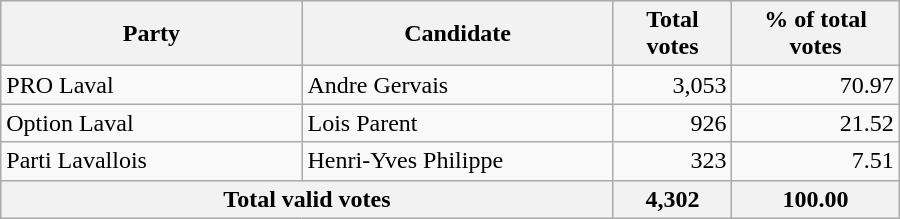<table style="width:600px;" class="wikitable">
<tr style="background-color:#E9E9E9">
<th colspan="2" style="width: 200px">Party</th>
<th colspan="1" style="width: 200px">Candidate</th>
<th align="right">Total votes</th>
<th align="right">% of total votes</th>
</tr>
<tr>
<td colspan="2" align="left">PRO Laval</td>
<td align="left">Andre Gervais</td>
<td align="right">3,053</td>
<td align="right">70.97</td>
</tr>
<tr>
<td colspan="2" align="left">Option Laval</td>
<td align="left">Lois Parent</td>
<td align="right">926</td>
<td align="right">21.52</td>
</tr>
<tr>
<td colspan="2" align="left">Parti Lavallois</td>
<td align="left">Henri-Yves Philippe</td>
<td align="right">323</td>
<td align="right">7.51</td>
</tr>
<tr bgcolor="#EEEEEE">
<th colspan="3"  align="left">Total valid votes</th>
<th align="right">4,302</th>
<th align="right">100.00</th>
</tr>
</table>
